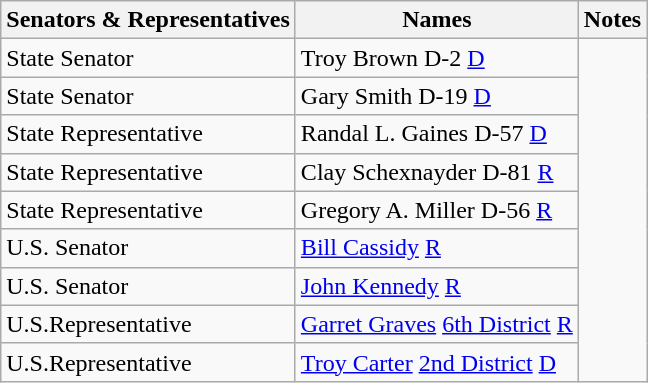<table class="wikitable">
<tr>
<th>Senators & Representatives</th>
<th>Names</th>
<th>Notes</th>
</tr>
<tr>
<td>State Senator</td>
<td>Troy Brown D-2 <a href='#'>D</a></td>
</tr>
<tr>
<td>State Senator</td>
<td>Gary Smith D-19 <a href='#'>D</a></td>
</tr>
<tr>
<td>State Representative</td>
<td>Randal L. Gaines D-57 <a href='#'>D</a></td>
</tr>
<tr>
<td>State Representative</td>
<td>Clay Schexnayder D-81 <a href='#'>R</a></td>
</tr>
<tr>
<td>State Representative</td>
<td>Gregory A. Miller D-56 <a href='#'>R</a></td>
</tr>
<tr>
<td>U.S. Senator</td>
<td><a href='#'>Bill Cassidy</a> <a href='#'>R</a></td>
</tr>
<tr>
<td>U.S. Senator</td>
<td><a href='#'>John Kennedy</a> <a href='#'>R</a></td>
</tr>
<tr>
<td>U.S.Representative</td>
<td><a href='#'>Garret Graves</a> <a href='#'>6th District</a> <a href='#'>R</a></td>
</tr>
<tr>
<td>U.S.Representative</td>
<td><a href='#'>Troy Carter</a> <a href='#'>2nd District</a> <a href='#'>D</a></td>
</tr>
</table>
